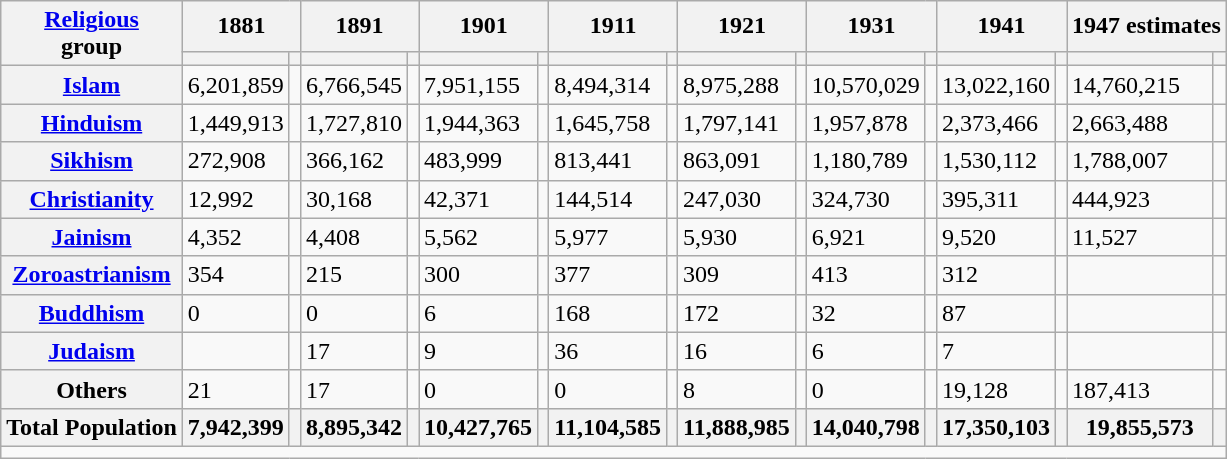<table class="wikitable sortable">
<tr>
<th rowspan="2"><a href='#'>Religious</a><br>group</th>
<th colspan="2">1881</th>
<th colspan="2">1891</th>
<th colspan="2">1901</th>
<th colspan="2">1911</th>
<th colspan="2">1921</th>
<th colspan="2">1931</th>
<th colspan="2">1941</th>
<th colspan="2">1947 estimates</th>
</tr>
<tr>
<th><a href='#'></a></th>
<th></th>
<th></th>
<th></th>
<th></th>
<th></th>
<th></th>
<th></th>
<th></th>
<th></th>
<th></th>
<th></th>
<th></th>
<th></th>
<th></th>
<th></th>
</tr>
<tr>
<th><a href='#'>Islam</a> </th>
<td>6,201,859</td>
<td></td>
<td>6,766,545</td>
<td></td>
<td>7,951,155</td>
<td></td>
<td>8,494,314</td>
<td></td>
<td>8,975,288</td>
<td></td>
<td>10,570,029</td>
<td></td>
<td>13,022,160</td>
<td></td>
<td>14,760,215</td>
<td></td>
</tr>
<tr>
<th><a href='#'>Hinduism</a> </th>
<td>1,449,913</td>
<td></td>
<td>1,727,810</td>
<td></td>
<td>1,944,363</td>
<td></td>
<td>1,645,758</td>
<td></td>
<td>1,797,141</td>
<td></td>
<td>1,957,878</td>
<td></td>
<td>2,373,466</td>
<td></td>
<td>2,663,488</td>
<td></td>
</tr>
<tr>
<th><a href='#'>Sikhism</a> </th>
<td>272,908</td>
<td></td>
<td>366,162</td>
<td></td>
<td>483,999</td>
<td></td>
<td>813,441</td>
<td></td>
<td>863,091</td>
<td></td>
<td>1,180,789</td>
<td></td>
<td>1,530,112</td>
<td></td>
<td>1,788,007</td>
<td></td>
</tr>
<tr>
<th><a href='#'>Christianity</a> </th>
<td>12,992</td>
<td></td>
<td>30,168</td>
<td></td>
<td>42,371</td>
<td></td>
<td>144,514</td>
<td></td>
<td>247,030</td>
<td></td>
<td>324,730</td>
<td></td>
<td>395,311</td>
<td></td>
<td>444,923</td>
<td></td>
</tr>
<tr>
<th><a href='#'>Jainism</a> </th>
<td>4,352</td>
<td></td>
<td>4,408</td>
<td></td>
<td>5,562</td>
<td></td>
<td>5,977</td>
<td></td>
<td>5,930</td>
<td></td>
<td>6,921</td>
<td></td>
<td>9,520</td>
<td></td>
<td>11,527</td>
<td></td>
</tr>
<tr>
<th><a href='#'>Zoroastrianism</a> </th>
<td>354</td>
<td></td>
<td>215</td>
<td></td>
<td>300</td>
<td></td>
<td>377</td>
<td></td>
<td>309</td>
<td></td>
<td>413</td>
<td></td>
<td>312</td>
<td></td>
<td></td>
<td></td>
</tr>
<tr>
<th><a href='#'>Buddhism</a> </th>
<td>0</td>
<td></td>
<td>0</td>
<td></td>
<td>6</td>
<td></td>
<td>168</td>
<td></td>
<td>172</td>
<td></td>
<td>32</td>
<td></td>
<td>87</td>
<td></td>
<td></td>
<td></td>
</tr>
<tr>
<th><a href='#'>Judaism</a> </th>
<td></td>
<td></td>
<td>17</td>
<td></td>
<td>9</td>
<td></td>
<td>36</td>
<td></td>
<td>16</td>
<td></td>
<td>6</td>
<td></td>
<td>7</td>
<td></td>
<td></td>
<td></td>
</tr>
<tr>
<th>Others</th>
<td>21</td>
<td></td>
<td>17</td>
<td></td>
<td>0</td>
<td></td>
<td>0</td>
<td></td>
<td>8</td>
<td></td>
<td>0</td>
<td></td>
<td>19,128</td>
<td></td>
<td>187,413</td>
<td></td>
</tr>
<tr>
<th>Total Population</th>
<th>7,942,399</th>
<th></th>
<th>8,895,342</th>
<th></th>
<th>10,427,765</th>
<th></th>
<th>11,104,585</th>
<th></th>
<th>11,888,985</th>
<th></th>
<th>14,040,798</th>
<th></th>
<th>17,350,103</th>
<th></th>
<th>19,855,573</th>
<th></th>
</tr>
<tr class="sortbottom">
<td colspan="18"></td>
</tr>
</table>
